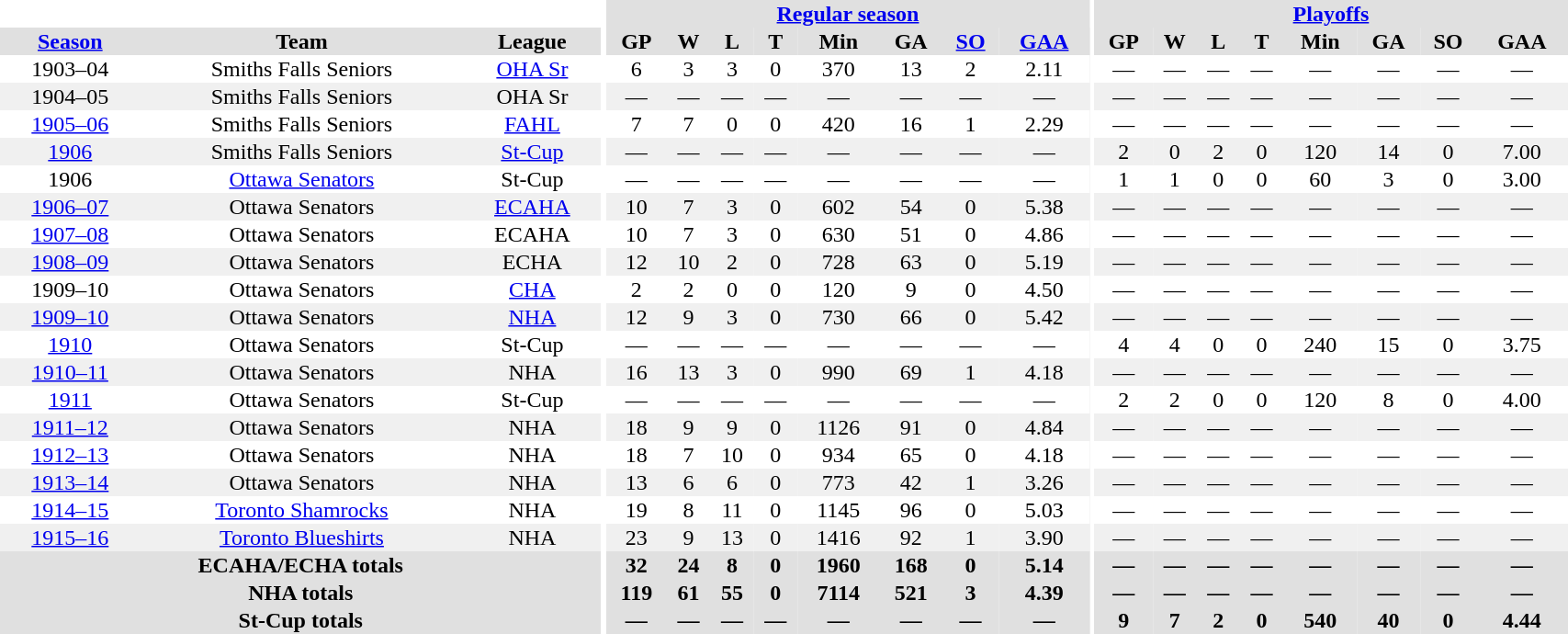<table border="0" cellpadding="1" cellspacing="0" style="width:90%; text-align:center;">
<tr bgcolor="#e0e0e0">
<th colspan="3" bgcolor="#ffffff"></th>
<th rowspan="99" bgcolor="#ffffff"></th>
<th colspan="8" bgcolor="#e0e0e0"><a href='#'>Regular season</a></th>
<th rowspan="99" bgcolor="#ffffff"></th>
<th colspan="8" bgcolor="#e0e0e0"><a href='#'>Playoffs</a></th>
</tr>
<tr bgcolor="#e0e0e0">
<th><a href='#'>Season</a></th>
<th>Team</th>
<th>League</th>
<th>GP</th>
<th>W</th>
<th>L</th>
<th>T</th>
<th>Min</th>
<th>GA</th>
<th><a href='#'>SO</a></th>
<th><a href='#'>GAA</a></th>
<th>GP</th>
<th>W</th>
<th>L</th>
<th>T</th>
<th>Min</th>
<th>GA</th>
<th>SO</th>
<th>GAA</th>
</tr>
<tr>
<td>1903–04</td>
<td>Smiths Falls Seniors</td>
<td><a href='#'>OHA Sr</a></td>
<td>6</td>
<td>3</td>
<td>3</td>
<td>0</td>
<td>370</td>
<td>13</td>
<td>2</td>
<td>2.11</td>
<td>—</td>
<td>—</td>
<td>—</td>
<td>—</td>
<td>—</td>
<td>—</td>
<td>—</td>
<td>—</td>
</tr>
<tr bgcolor="#f0f0f0">
<td>1904–05</td>
<td>Smiths Falls Seniors</td>
<td>OHA Sr</td>
<td>—</td>
<td>—</td>
<td>—</td>
<td>—</td>
<td>—</td>
<td>—</td>
<td>—</td>
<td>—</td>
<td>—</td>
<td>—</td>
<td>—</td>
<td>—</td>
<td>—</td>
<td>—</td>
<td>—</td>
<td>—</td>
</tr>
<tr>
<td><a href='#'>1905–06</a></td>
<td>Smiths Falls Seniors</td>
<td><a href='#'>FAHL</a></td>
<td>7</td>
<td>7</td>
<td>0</td>
<td>0</td>
<td>420</td>
<td>16</td>
<td>1</td>
<td>2.29</td>
<td>—</td>
<td>—</td>
<td>—</td>
<td>—</td>
<td>—</td>
<td>—</td>
<td>—</td>
<td>—</td>
</tr>
<tr bgcolor="#f0f0f0">
<td><a href='#'>1906</a></td>
<td>Smiths Falls Seniors</td>
<td><a href='#'>St-Cup</a></td>
<td>—</td>
<td>—</td>
<td>—</td>
<td>—</td>
<td>—</td>
<td>—</td>
<td>—</td>
<td>—</td>
<td>2</td>
<td>0</td>
<td>2</td>
<td>0</td>
<td>120</td>
<td>14</td>
<td>0</td>
<td>7.00</td>
</tr>
<tr>
<td>1906</td>
<td><a href='#'>Ottawa Senators</a></td>
<td>St-Cup</td>
<td>—</td>
<td>—</td>
<td>—</td>
<td>—</td>
<td>—</td>
<td>—</td>
<td>—</td>
<td>—</td>
<td>1</td>
<td>1</td>
<td>0</td>
<td>0</td>
<td>60</td>
<td>3</td>
<td>0</td>
<td>3.00</td>
</tr>
<tr bgcolor="#f0f0f0">
<td><a href='#'>1906–07</a></td>
<td>Ottawa Senators</td>
<td><a href='#'>ECAHA</a></td>
<td>10</td>
<td>7</td>
<td>3</td>
<td>0</td>
<td>602</td>
<td>54</td>
<td>0</td>
<td>5.38</td>
<td>—</td>
<td>—</td>
<td>—</td>
<td>—</td>
<td>—</td>
<td>—</td>
<td>—</td>
<td>—</td>
</tr>
<tr>
<td><a href='#'>1907–08</a></td>
<td>Ottawa Senators</td>
<td>ECAHA</td>
<td>10</td>
<td>7</td>
<td>3</td>
<td>0</td>
<td>630</td>
<td>51</td>
<td>0</td>
<td>4.86</td>
<td>—</td>
<td>—</td>
<td>—</td>
<td>—</td>
<td>—</td>
<td>—</td>
<td>—</td>
<td>—</td>
</tr>
<tr bgcolor="#f0f0f0">
<td><a href='#'>1908–09</a></td>
<td>Ottawa Senators</td>
<td>ECHA</td>
<td>12</td>
<td>10</td>
<td>2</td>
<td>0</td>
<td>728</td>
<td>63</td>
<td>0</td>
<td>5.19</td>
<td>—</td>
<td>—</td>
<td>—</td>
<td>—</td>
<td>—</td>
<td>—</td>
<td>—</td>
<td>—</td>
</tr>
<tr>
<td>1909–10</td>
<td>Ottawa Senators</td>
<td><a href='#'>CHA</a></td>
<td>2</td>
<td>2</td>
<td>0</td>
<td>0</td>
<td>120</td>
<td>9</td>
<td>0</td>
<td>4.50</td>
<td>—</td>
<td>—</td>
<td>—</td>
<td>—</td>
<td>—</td>
<td>—</td>
<td>—</td>
<td>—</td>
</tr>
<tr bgcolor="#f0f0f0">
<td><a href='#'>1909–10</a></td>
<td>Ottawa Senators</td>
<td><a href='#'>NHA</a></td>
<td>12</td>
<td>9</td>
<td>3</td>
<td>0</td>
<td>730</td>
<td>66</td>
<td>0</td>
<td>5.42</td>
<td>—</td>
<td>—</td>
<td>—</td>
<td>—</td>
<td>—</td>
<td>—</td>
<td>—</td>
<td>—</td>
</tr>
<tr>
<td><a href='#'>1910</a></td>
<td>Ottawa Senators</td>
<td>St-Cup</td>
<td>—</td>
<td>—</td>
<td>—</td>
<td>—</td>
<td>—</td>
<td>—</td>
<td>—</td>
<td>—</td>
<td>4</td>
<td>4</td>
<td>0</td>
<td>0</td>
<td>240</td>
<td>15</td>
<td>0</td>
<td>3.75</td>
</tr>
<tr bgcolor="#f0f0f0">
<td><a href='#'>1910–11</a></td>
<td>Ottawa Senators</td>
<td>NHA</td>
<td>16</td>
<td>13</td>
<td>3</td>
<td>0</td>
<td>990</td>
<td>69</td>
<td>1</td>
<td>4.18</td>
<td>—</td>
<td>—</td>
<td>—</td>
<td>—</td>
<td>—</td>
<td>—</td>
<td>—</td>
<td>—</td>
</tr>
<tr>
<td><a href='#'>1911</a></td>
<td>Ottawa Senators</td>
<td>St-Cup</td>
<td>—</td>
<td>—</td>
<td>—</td>
<td>—</td>
<td>—</td>
<td>—</td>
<td>—</td>
<td>—</td>
<td>2</td>
<td>2</td>
<td>0</td>
<td>0</td>
<td>120</td>
<td>8</td>
<td>0</td>
<td>4.00</td>
</tr>
<tr bgcolor="#f0f0f0">
<td><a href='#'>1911–12</a></td>
<td>Ottawa Senators</td>
<td>NHA</td>
<td>18</td>
<td>9</td>
<td>9</td>
<td>0</td>
<td>1126</td>
<td>91</td>
<td>0</td>
<td>4.84</td>
<td>—</td>
<td>—</td>
<td>—</td>
<td>—</td>
<td>—</td>
<td>—</td>
<td>—</td>
<td>—</td>
</tr>
<tr>
<td><a href='#'>1912–13</a></td>
<td>Ottawa Senators</td>
<td>NHA</td>
<td>18</td>
<td>7</td>
<td>10</td>
<td>0</td>
<td>934</td>
<td>65</td>
<td>0</td>
<td>4.18</td>
<td>—</td>
<td>—</td>
<td>—</td>
<td>—</td>
<td>—</td>
<td>—</td>
<td>—</td>
<td>—</td>
</tr>
<tr bgcolor="#f0f0f0">
<td><a href='#'>1913–14</a></td>
<td>Ottawa Senators</td>
<td>NHA</td>
<td>13</td>
<td>6</td>
<td>6</td>
<td>0</td>
<td>773</td>
<td>42</td>
<td>1</td>
<td>3.26</td>
<td>—</td>
<td>—</td>
<td>—</td>
<td>—</td>
<td>—</td>
<td>—</td>
<td>—</td>
<td>—</td>
</tr>
<tr>
<td><a href='#'>1914–15</a></td>
<td><a href='#'>Toronto Shamrocks</a></td>
<td>NHA</td>
<td>19</td>
<td>8</td>
<td>11</td>
<td>0</td>
<td>1145</td>
<td>96</td>
<td>0</td>
<td>5.03</td>
<td>—</td>
<td>—</td>
<td>—</td>
<td>—</td>
<td>—</td>
<td>—</td>
<td>—</td>
<td>—</td>
</tr>
<tr bgcolor="#f0f0f0">
<td><a href='#'>1915–16</a></td>
<td><a href='#'>Toronto Blueshirts</a></td>
<td>NHA</td>
<td>23</td>
<td>9</td>
<td>13</td>
<td>0</td>
<td>1416</td>
<td>92</td>
<td>1</td>
<td>3.90</td>
<td>—</td>
<td>—</td>
<td>—</td>
<td>—</td>
<td>—</td>
<td>—</td>
<td>—</td>
<td>—</td>
</tr>
<tr bgcolor="#e0e0e0">
<th colspan="3">ECAHA/ECHA totals</th>
<th>32</th>
<th>24</th>
<th>8</th>
<th>0</th>
<th>1960</th>
<th>168</th>
<th>0</th>
<th>5.14</th>
<th>—</th>
<th>—</th>
<th>—</th>
<th>—</th>
<th>—</th>
<th>—</th>
<th>—</th>
<th>—</th>
</tr>
<tr bgcolor="#e0e0e0">
<th colspan="3">NHA totals</th>
<th>119</th>
<th>61</th>
<th>55</th>
<th>0</th>
<th>7114</th>
<th>521</th>
<th>3</th>
<th>4.39</th>
<th>—</th>
<th>—</th>
<th>—</th>
<th>—</th>
<th>—</th>
<th>—</th>
<th>—</th>
<th>—</th>
</tr>
<tr bgcolor="#e0e0e0">
<th colspan="3">St-Cup totals</th>
<th>—</th>
<th>—</th>
<th>—</th>
<th>—</th>
<th>—</th>
<th>—</th>
<th>—</th>
<th>—</th>
<th>9</th>
<th>7</th>
<th>2</th>
<th>0</th>
<th>540</th>
<th>40</th>
<th>0</th>
<th>4.44</th>
</tr>
</table>
